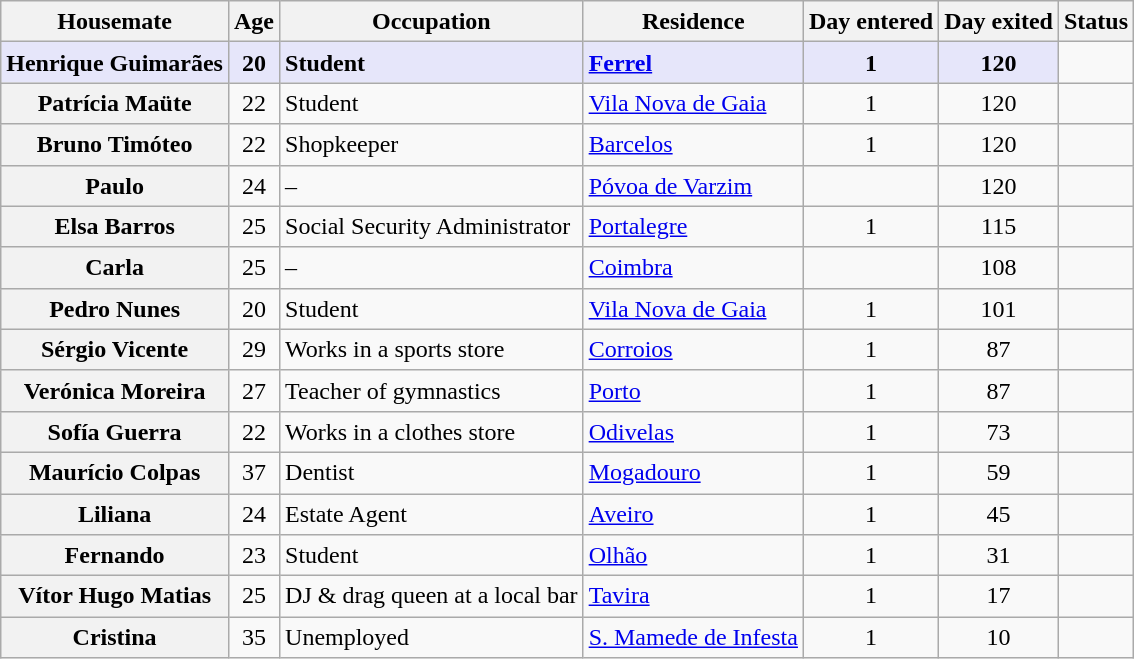<table class="wikitable sortable" style="text-align: left; line-height:20px; width:auto">
<tr>
<th>Housemate</th>
<th>Age</th>
<th>Occupation</th>
<th>Residence</th>
<th>Day entered</th>
<th>Day exited</th>
<th>Status</th>
</tr>
<tr>
<td style="text-align: center" bgcolor="E6E6FA"><strong>Henrique Guimarães</strong></td>
<td style="text-align: center" bgcolor="E6E6FA"><strong>20</strong></td>
<td bgcolor="E6E6FA"><strong>Student</strong></td>
<td bgcolor="E6E6FA"><strong><a href='#'>Ferrel</a></strong></td>
<td style="text-align: center" bgcolor="E6E6FA"><strong>1</strong></td>
<td style="text-align: center" bgcolor="E6E6FA"><strong>120</strong></td>
<td></td>
</tr>
<tr>
<th>Patrícia Maüte</th>
<td style="text-align: center">22</td>
<td>Student</td>
<td><a href='#'>Vila Nova de Gaia</a></td>
<td style="text-align: center">1</td>
<td style="text-align: center">120</td>
<td></td>
</tr>
<tr>
<th>Bruno Timóteo</th>
<td style="text-align: center">22</td>
<td>Shopkeeper</td>
<td><a href='#'>Barcelos</a></td>
<td style="text-align: center">1</td>
<td style="text-align: center">120</td>
<td></td>
</tr>
<tr>
<th>Paulo</th>
<td style="text-align: center">24</td>
<td>–</td>
<td><a href='#'>Póvoa de Varzim</a></td>
<td style="text-align: center"></td>
<td style="text-align: center">120</td>
<td></td>
</tr>
<tr>
<th>Elsa Barros</th>
<td style="text-align: center">25</td>
<td>Social Security Administrator</td>
<td><a href='#'>Portalegre</a></td>
<td style="text-align: center">1</td>
<td style="text-align: center">115</td>
<td></td>
</tr>
<tr>
<th>Carla</th>
<td style="text-align: center">25</td>
<td>–</td>
<td><a href='#'>Coimbra</a></td>
<td style="text-align: center"></td>
<td style="text-align: center">108</td>
<td></td>
</tr>
<tr>
<th>Pedro Nunes</th>
<td style="text-align: center">20</td>
<td>Student</td>
<td><a href='#'>Vila Nova de Gaia</a></td>
<td style="text-align: center">1</td>
<td style="text-align: center">101</td>
<td></td>
</tr>
<tr>
<th>Sérgio Vicente</th>
<td style="text-align: center">29</td>
<td>Works in a sports store</td>
<td><a href='#'>Corroios</a></td>
<td style="text-align: center">1</td>
<td style="text-align: center">87</td>
<td></td>
</tr>
<tr>
<th>Verónica Moreira</th>
<td style="text-align: center">27</td>
<td>Teacher of gymnastics</td>
<td><a href='#'>Porto</a></td>
<td style="text-align: center">1</td>
<td style="text-align: center">87</td>
<td></td>
</tr>
<tr>
<th>Sofía Guerra</th>
<td style="text-align: center">22</td>
<td>Works in a clothes store</td>
<td><a href='#'>Odivelas</a></td>
<td style="text-align: center">1</td>
<td style="text-align: center">73</td>
<td></td>
</tr>
<tr>
<th>Maurício Colpas</th>
<td style="text-align: center">37</td>
<td>Dentist</td>
<td><a href='#'>Mogadouro</a></td>
<td style="text-align: center">1</td>
<td style="text-align: center">59</td>
<td></td>
</tr>
<tr>
<th>Liliana</th>
<td style="text-align: center">24</td>
<td>Estate Agent</td>
<td><a href='#'>Aveiro</a></td>
<td style="text-align: center">1</td>
<td style="text-align: center">45</td>
<td></td>
</tr>
<tr>
<th>Fernando</th>
<td style="text-align: center">23</td>
<td>Student</td>
<td><a href='#'>Olhão</a></td>
<td style="text-align: center">1</td>
<td style="text-align: center">31</td>
<td></td>
</tr>
<tr>
<th>Vítor Hugo Matias</th>
<td style="text-align: center">25</td>
<td>DJ & drag queen at a local bar</td>
<td><a href='#'>Tavira</a></td>
<td style="text-align: center">1</td>
<td style="text-align: center">17</td>
<td></td>
</tr>
<tr>
<th>Cristina</th>
<td style="text-align: center">35</td>
<td>Unemployed</td>
<td><a href='#'>S. Mamede de Infesta</a></td>
<td style="text-align: center">1</td>
<td style="text-align: center">10</td>
<td></td>
</tr>
</table>
